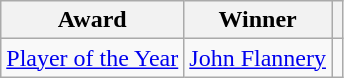<table class="wikitable">
<tr>
<th>Award</th>
<th>Winner</th>
<th></th>
</tr>
<tr>
<td><a href='#'>Player of the Year</a></td>
<td> <a href='#'>John Flannery</a></td>
<td></td>
</tr>
</table>
